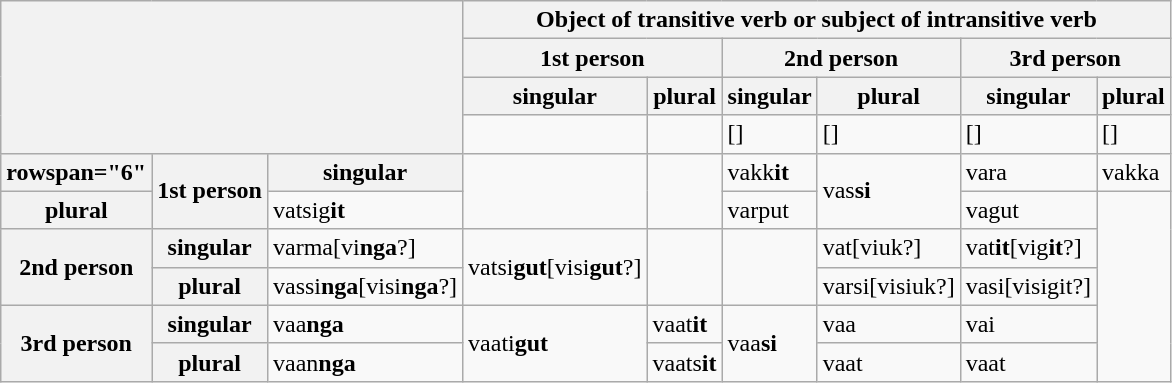<table class="wikitable">
<tr>
<th rowspan="4" colspan="3"></th>
<th colspan="6">Object of transitive verb or subject of intransitive verb</th>
</tr>
<tr>
<th colspan="2">1st person</th>
<th colspan="2">2nd person</th>
<th colspan="2">3rd person</th>
</tr>
<tr>
<th>singular</th>
<th>plural</th>
<th>singular</th>
<th>plural</th>
<th>singular</th>
<th>plural</th>
</tr>
<tr>
<td></td>
<td></td>
<td>[]</td>
<td>[]</td>
<td>[]</td>
<td>[]</td>
</tr>
<tr>
<th>rowspan="6" </th>
<th rowspan="2">1st person</th>
<th>singular</th>
<td rowspan="2"></td>
<td rowspan="2"></td>
<td>vakk<strong>it</strong></td>
<td rowspan="2">vas<strong>si</strong></td>
<td>vara</td>
<td>vakka</td>
</tr>
<tr>
<th>plural</th>
<td>vatsig<strong>it</strong></td>
<td>varput</td>
<td>vagut</td>
</tr>
<tr>
<th rowspan="2">2nd person</th>
<th>singular</th>
<td>varma[vi<strong>nga</strong>?]</td>
<td rowspan="2">vatsi<strong>gut</strong>[visi<strong>gut</strong>?]</td>
<td rowspan="2"></td>
<td rowspan="2"></td>
<td>vat[viuk?]</td>
<td>vat<strong>it</strong>[vig<strong>it</strong>?]</td>
</tr>
<tr>
<th>plural</th>
<td>vassi<strong>nga</strong>[visi<strong>nga</strong>?]</td>
<td>varsi[visiuk?]</td>
<td>vasi[visigit?]</td>
</tr>
<tr>
<th rowspan="2">3rd person</th>
<th>singular</th>
<td>vaa<strong>nga</strong></td>
<td rowspan="2">vaati<strong>gut</strong></td>
<td>vaat<strong>it</strong></td>
<td rowspan="2">vaa<strong>si</strong></td>
<td>vaa</td>
<td>vai</td>
</tr>
<tr>
<th>plural</th>
<td>vaan<strong>nga</strong></td>
<td>vaats<strong>it</strong></td>
<td>vaat</td>
<td>vaat</td>
</tr>
</table>
